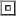<table>
<tr>
<td><br><table border=1>
<tr>
<td></td>
</tr>
</table>
</td>
</tr>
<tr>
</tr>
</table>
